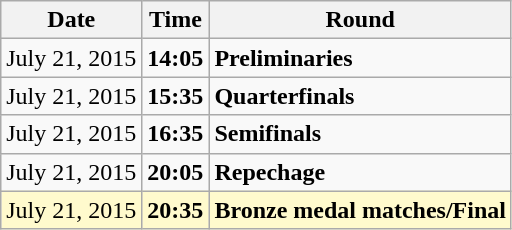<table class="wikitable">
<tr>
<th>Date</th>
<th>Time</th>
<th>Round</th>
</tr>
<tr>
<td>July 21, 2015</td>
<td><strong>14:05</strong></td>
<td><strong>Preliminaries</strong></td>
</tr>
<tr>
<td>July 21, 2015</td>
<td><strong>15:35</strong></td>
<td><strong>Quarterfinals</strong></td>
</tr>
<tr>
<td>July 21, 2015</td>
<td><strong>16:35</strong></td>
<td><strong>Semifinals</strong></td>
</tr>
<tr>
<td>July 21, 2015</td>
<td><strong>20:05</strong></td>
<td><strong>Repechage</strong></td>
</tr>
<tr style=background:lemonchiffon>
<td>July 21, 2015</td>
<td><strong>20:35</strong></td>
<td><strong>Bronze medal matches/Final</strong></td>
</tr>
</table>
